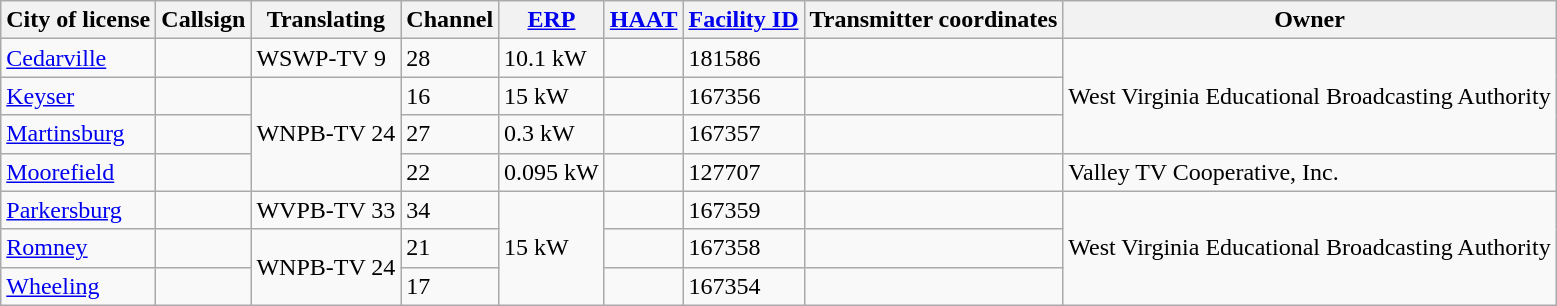<table class="sortable wikitable">
<tr>
<th>City of license</th>
<th>Callsign</th>
<th>Translating</th>
<th>Channel</th>
<th><a href='#'>ERP</a></th>
<th><a href='#'>HAAT</a></th>
<th><a href='#'>Facility ID</a></th>
<th>Transmitter coordinates</th>
<th>Owner</th>
</tr>
<tr>
<td><a href='#'>Cedarville</a></td>
<td><strong></strong></td>
<td>WSWP-TV 9</td>
<td>28</td>
<td>10.1 kW</td>
<td></td>
<td>181586</td>
<td></td>
<td rowspan=3>West Virginia Educational Broadcasting Authority</td>
</tr>
<tr>
<td><a href='#'>Keyser</a></td>
<td><strong></strong></td>
<td rowspan=3>WNPB-TV 24</td>
<td>16</td>
<td>15 kW</td>
<td></td>
<td>167356</td>
<td></td>
</tr>
<tr>
<td><a href='#'>Martinsburg</a></td>
<td><strong></strong></td>
<td>27</td>
<td>0.3 kW</td>
<td></td>
<td>167357</td>
<td></td>
</tr>
<tr>
<td><a href='#'>Moorefield</a></td>
<td><strong></strong></td>
<td>22</td>
<td>0.095 kW</td>
<td></td>
<td>127707</td>
<td></td>
<td>Valley TV Cooperative, Inc.</td>
</tr>
<tr>
<td><a href='#'>Parkersburg</a></td>
<td><strong></strong></td>
<td>WVPB-TV 33</td>
<td>34</td>
<td rowspan=3>15 kW</td>
<td></td>
<td>167359</td>
<td></td>
<td rowspan=3>West Virginia Educational Broadcasting Authority</td>
</tr>
<tr>
<td><a href='#'>Romney</a></td>
<td><strong></strong></td>
<td rowspan=2>WNPB-TV 24</td>
<td>21</td>
<td></td>
<td>167358</td>
<td></td>
</tr>
<tr>
<td><a href='#'>Wheeling</a></td>
<td><strong></strong></td>
<td>17</td>
<td></td>
<td>167354</td>
<td></td>
</tr>
</table>
